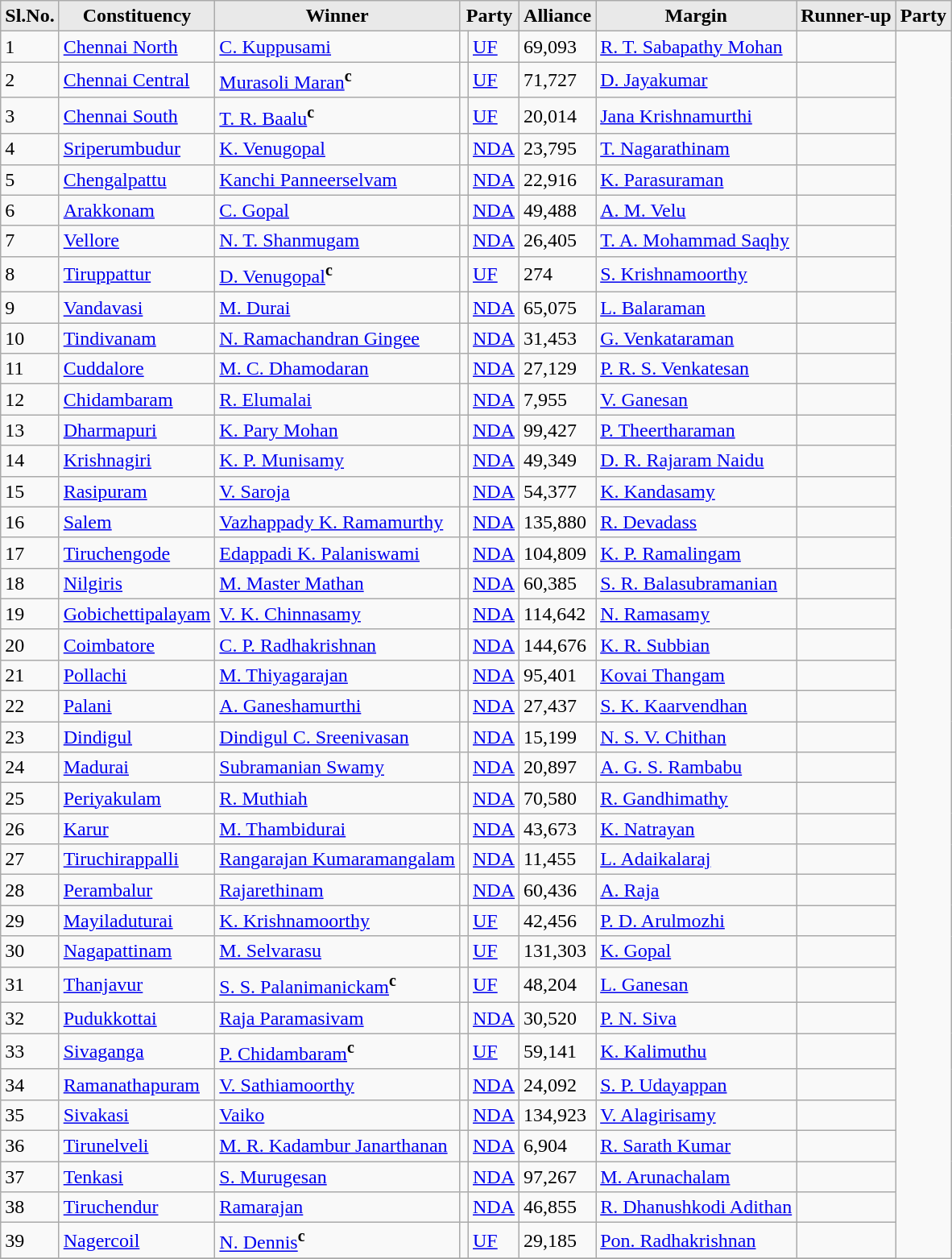<table class="wikitable sortable">
<tr>
<th style="background-color:#E9E9E9" align=left valign=top>Sl.No.</th>
<th style="background-color:#E9E9E9" align=left valign=top>Constituency</th>
<th style="background-color:#E9E9E9" align=left valign=top>Winner</th>
<th style="background-color:#E9E9E9" align=right colspan="2">Party</th>
<th style="background-color:#E9E9E9" align=right>Alliance</th>
<th style="background-color:#E9E9E9" align=right>Margin</th>
<th style="background-color:#E9E9E9" align=right>Runner-up</th>
<th style="background-color:#E9E9E9" align=right colspan="2">Party</th>
</tr>
<tr>
<td>1</td>
<td><a href='#'>Chennai North</a></td>
<td><a href='#'>C. Kuppusami</a></td>
<td></td>
<td><a href='#'>UF</a></td>
<td>69,093</td>
<td><a href='#'>R. T. Sabapathy Mohan</a></td>
<td></td>
</tr>
<tr>
<td>2</td>
<td><a href='#'>Chennai Central</a></td>
<td><a href='#'>Murasoli Maran</a><sup><strong>c</strong></sup></td>
<td></td>
<td><a href='#'>UF</a></td>
<td>71,727</td>
<td><a href='#'>D. Jayakumar</a></td>
<td></td>
</tr>
<tr>
<td>3</td>
<td><a href='#'>Chennai South</a></td>
<td><a href='#'>T. R. Baalu</a><sup><strong>c</strong></sup></td>
<td></td>
<td><a href='#'>UF</a></td>
<td>20,014</td>
<td><a href='#'>Jana Krishnamurthi</a></td>
<td></td>
</tr>
<tr>
<td>4</td>
<td><a href='#'>Sriperumbudur</a></td>
<td><a href='#'>K. Venugopal</a></td>
<td></td>
<td><a href='#'>NDA</a></td>
<td>23,795</td>
<td><a href='#'>T. Nagarathinam</a></td>
<td></td>
</tr>
<tr>
<td>5</td>
<td><a href='#'>Chengalpattu</a></td>
<td><a href='#'>Kanchi Panneerselvam</a></td>
<td></td>
<td><a href='#'>NDA</a></td>
<td>22,916</td>
<td><a href='#'>K. Parasuraman</a></td>
<td></td>
</tr>
<tr>
<td>6</td>
<td><a href='#'>Arakkonam</a></td>
<td><a href='#'>C. Gopal</a></td>
<td></td>
<td><a href='#'>NDA</a></td>
<td>49,488</td>
<td><a href='#'>A. M. Velu</a></td>
<td></td>
</tr>
<tr>
<td>7</td>
<td><a href='#'>Vellore</a></td>
<td><a href='#'>N. T. Shanmugam</a></td>
<td></td>
<td><a href='#'>NDA</a></td>
<td>26,405</td>
<td><a href='#'>T. A. Mohammad Saqhy</a></td>
<td></td>
</tr>
<tr>
<td>8</td>
<td><a href='#'>Tiruppattur</a></td>
<td><a href='#'>D. Venugopal</a><sup><strong>c</strong></sup></td>
<td></td>
<td><a href='#'>UF</a></td>
<td>274</td>
<td><a href='#'>S. Krishnamoorthy</a></td>
<td></td>
</tr>
<tr>
<td>9</td>
<td><a href='#'>Vandavasi</a></td>
<td><a href='#'>M. Durai</a></td>
<td></td>
<td><a href='#'>NDA</a></td>
<td>65,075</td>
<td><a href='#'>L. Balaraman</a></td>
<td></td>
</tr>
<tr>
<td>10</td>
<td><a href='#'>Tindivanam</a></td>
<td><a href='#'>N. Ramachandran Gingee</a></td>
<td></td>
<td><a href='#'>NDA</a></td>
<td>31,453</td>
<td><a href='#'>G. Venkataraman</a></td>
<td></td>
</tr>
<tr>
<td>11</td>
<td><a href='#'>Cuddalore</a></td>
<td><a href='#'>M. C. Dhamodaran</a></td>
<td></td>
<td><a href='#'>NDA</a></td>
<td>27,129</td>
<td><a href='#'>P. R. S. Venkatesan</a></td>
<td></td>
</tr>
<tr>
<td>12</td>
<td><a href='#'>Chidambaram</a></td>
<td><a href='#'>R. Elumalai</a></td>
<td></td>
<td><a href='#'>NDA</a></td>
<td>7,955</td>
<td><a href='#'>V. Ganesan</a></td>
<td></td>
</tr>
<tr>
<td>13</td>
<td><a href='#'>Dharmapuri</a></td>
<td><a href='#'>K. Pary Mohan</a></td>
<td></td>
<td><a href='#'>NDA</a></td>
<td>99,427</td>
<td><a href='#'>P. Theertharaman</a></td>
<td></td>
</tr>
<tr>
<td>14</td>
<td><a href='#'>Krishnagiri</a></td>
<td><a href='#'>K. P. Munisamy</a></td>
<td></td>
<td><a href='#'>NDA</a></td>
<td>49,349</td>
<td><a href='#'>D. R. Rajaram Naidu</a></td>
<td></td>
</tr>
<tr>
<td>15</td>
<td><a href='#'>Rasipuram</a></td>
<td><a href='#'>V. Saroja</a></td>
<td></td>
<td><a href='#'>NDA</a></td>
<td>54,377</td>
<td><a href='#'>K. Kandasamy</a></td>
<td></td>
</tr>
<tr>
<td>16</td>
<td><a href='#'>Salem</a></td>
<td><a href='#'>Vazhappady K. Ramamurthy</a></td>
<td></td>
<td><a href='#'>NDA</a></td>
<td>135,880</td>
<td><a href='#'>R. Devadass</a></td>
<td></td>
</tr>
<tr>
<td>17</td>
<td><a href='#'>Tiruchengode</a></td>
<td><a href='#'>Edappadi K. Palaniswami</a></td>
<td></td>
<td><a href='#'>NDA</a></td>
<td>104,809</td>
<td><a href='#'>K. P. Ramalingam</a></td>
<td></td>
</tr>
<tr>
<td>18</td>
<td><a href='#'>Nilgiris</a></td>
<td><a href='#'>M. Master Mathan</a></td>
<td></td>
<td><a href='#'>NDA</a></td>
<td>60,385</td>
<td><a href='#'>S. R. Balasubramanian</a></td>
<td></td>
</tr>
<tr>
<td>19</td>
<td><a href='#'>Gobichettipalayam</a></td>
<td><a href='#'>V. K. Chinnasamy</a></td>
<td></td>
<td><a href='#'>NDA</a></td>
<td>114,642</td>
<td><a href='#'>N. Ramasamy</a></td>
<td></td>
</tr>
<tr>
<td>20</td>
<td><a href='#'>Coimbatore</a></td>
<td><a href='#'>C. P. Radhakrishnan</a></td>
<td></td>
<td><a href='#'>NDA</a></td>
<td>144,676</td>
<td><a href='#'>K. R. Subbian</a></td>
<td></td>
</tr>
<tr>
<td>21</td>
<td><a href='#'>Pollachi</a></td>
<td><a href='#'>M. Thiyagarajan</a></td>
<td></td>
<td><a href='#'>NDA</a></td>
<td>95,401</td>
<td><a href='#'>Kovai Thangam</a></td>
<td></td>
</tr>
<tr>
<td>22</td>
<td><a href='#'>Palani</a></td>
<td><a href='#'>A. Ganeshamurthi</a></td>
<td></td>
<td><a href='#'>NDA</a></td>
<td>27,437</td>
<td><a href='#'>S. K. Kaarvendhan</a></td>
<td></td>
</tr>
<tr>
<td>23</td>
<td><a href='#'>Dindigul</a></td>
<td><a href='#'>Dindigul C. Sreenivasan</a></td>
<td></td>
<td><a href='#'>NDA</a></td>
<td>15,199</td>
<td><a href='#'>N. S. V. Chithan</a></td>
<td></td>
</tr>
<tr>
<td>24</td>
<td><a href='#'>Madurai</a></td>
<td><a href='#'>Subramanian Swamy</a></td>
<td></td>
<td><a href='#'>NDA</a></td>
<td>20,897</td>
<td><a href='#'>A. G. S. Rambabu</a></td>
<td></td>
</tr>
<tr>
<td>25</td>
<td><a href='#'>Periyakulam</a></td>
<td><a href='#'>R. Muthiah</a></td>
<td></td>
<td><a href='#'>NDA</a></td>
<td>70,580</td>
<td><a href='#'>R. Gandhimathy</a></td>
<td></td>
</tr>
<tr>
<td>26</td>
<td><a href='#'>Karur</a></td>
<td><a href='#'>M. Thambidurai</a></td>
<td></td>
<td><a href='#'>NDA</a></td>
<td>43,673</td>
<td><a href='#'>K. Natrayan</a></td>
<td></td>
</tr>
<tr>
<td>27</td>
<td><a href='#'>Tiruchirappalli</a></td>
<td><a href='#'>Rangarajan Kumaramangalam</a></td>
<td></td>
<td><a href='#'>NDA</a></td>
<td>11,455</td>
<td><a href='#'>L. Adaikalaraj</a></td>
<td></td>
</tr>
<tr>
<td>28</td>
<td><a href='#'>Perambalur</a></td>
<td><a href='#'>Rajarethinam</a></td>
<td></td>
<td><a href='#'>NDA</a></td>
<td>60,436</td>
<td><a href='#'>A. Raja</a></td>
<td></td>
</tr>
<tr>
<td>29</td>
<td><a href='#'>Mayiladuturai</a></td>
<td><a href='#'>K. Krishnamoorthy</a></td>
<td></td>
<td><a href='#'>UF</a></td>
<td>42,456</td>
<td><a href='#'>P. D. Arulmozhi</a></td>
<td></td>
</tr>
<tr>
<td>30</td>
<td><a href='#'>Nagapattinam</a></td>
<td><a href='#'>M. Selvarasu</a></td>
<td></td>
<td><a href='#'>UF</a></td>
<td>131,303</td>
<td><a href='#'>K. Gopal</a></td>
<td></td>
</tr>
<tr>
<td>31</td>
<td><a href='#'>Thanjavur</a></td>
<td><a href='#'>S. S. Palanimanickam</a><sup><strong>c</strong></sup></td>
<td></td>
<td><a href='#'>UF</a></td>
<td>48,204</td>
<td><a href='#'>L. Ganesan</a></td>
<td></td>
</tr>
<tr>
<td>32</td>
<td><a href='#'>Pudukkottai</a></td>
<td><a href='#'>Raja Paramasivam</a></td>
<td></td>
<td><a href='#'>NDA</a></td>
<td>30,520</td>
<td><a href='#'>P. N. Siva</a></td>
<td></td>
</tr>
<tr>
<td>33</td>
<td><a href='#'>Sivaganga</a></td>
<td><a href='#'>P. Chidambaram</a><sup><strong>c</strong></sup></td>
<td></td>
<td><a href='#'>UF</a></td>
<td>59,141</td>
<td><a href='#'>K. Kalimuthu</a></td>
<td></td>
</tr>
<tr>
<td>34</td>
<td><a href='#'>Ramanathapuram</a></td>
<td><a href='#'>V. Sathiamoorthy</a></td>
<td></td>
<td><a href='#'>NDA</a></td>
<td>24,092</td>
<td><a href='#'>S. P. Udayappan</a></td>
<td></td>
</tr>
<tr>
<td>35</td>
<td><a href='#'>Sivakasi</a></td>
<td><a href='#'>Vaiko</a></td>
<td></td>
<td><a href='#'>NDA</a></td>
<td>134,923</td>
<td><a href='#'>V. Alagirisamy</a></td>
<td></td>
</tr>
<tr>
<td>36</td>
<td><a href='#'>Tirunelveli</a></td>
<td><a href='#'>M. R. Kadambur Janarthanan</a></td>
<td></td>
<td><a href='#'>NDA</a></td>
<td>6,904</td>
<td><a href='#'>R. Sarath Kumar</a></td>
<td></td>
</tr>
<tr>
<td>37</td>
<td><a href='#'>Tenkasi</a></td>
<td><a href='#'>S. Murugesan</a></td>
<td></td>
<td><a href='#'>NDA</a></td>
<td>97,267</td>
<td><a href='#'>M. Arunachalam</a></td>
<td></td>
</tr>
<tr>
<td>38</td>
<td><a href='#'>Tiruchendur</a></td>
<td><a href='#'>Ramarajan</a></td>
<td></td>
<td><a href='#'>NDA</a></td>
<td>46,855</td>
<td><a href='#'>R. Dhanushkodi Adithan</a></td>
<td></td>
</tr>
<tr>
<td>39</td>
<td><a href='#'>Nagercoil</a></td>
<td><a href='#'>N. Dennis</a><sup><strong>c</strong></sup></td>
<td></td>
<td><a href='#'>UF</a></td>
<td>29,185</td>
<td><a href='#'>Pon. Radhakrishnan</a></td>
<td></td>
</tr>
<tr>
</tr>
</table>
